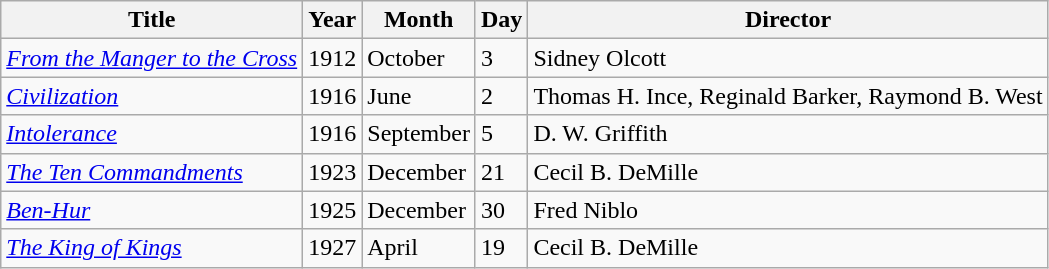<table class="wikitable sortable">
<tr>
<th>Title</th>
<th>Year</th>
<th>Month</th>
<th>Day</th>
<th>Director</th>
</tr>
<tr>
<td><em><a href='#'>From the Manger to the Cross</a></em></td>
<td>1912</td>
<td>October</td>
<td>3</td>
<td>Sidney Olcott</td>
</tr>
<tr>
<td><em><a href='#'>Civilization</a></em></td>
<td>1916</td>
<td>June</td>
<td>2</td>
<td>Thomas H. Ince, Reginald Barker, Raymond B. West</td>
</tr>
<tr>
<td><em><a href='#'>Intolerance</a></em></td>
<td>1916</td>
<td>September</td>
<td>5</td>
<td>D. W. Griffith</td>
</tr>
<tr>
<td><em><a href='#'>The Ten Commandments</a></em></td>
<td>1923</td>
<td>December</td>
<td>21</td>
<td>Cecil B. DeMille</td>
</tr>
<tr>
<td><em><a href='#'>Ben-Hur</a></em></td>
<td>1925</td>
<td>December</td>
<td>30</td>
<td>Fred Niblo</td>
</tr>
<tr>
<td><em><a href='#'>The King of Kings</a></em></td>
<td>1927</td>
<td>April</td>
<td>19</td>
<td>Cecil B. DeMille</td>
</tr>
</table>
